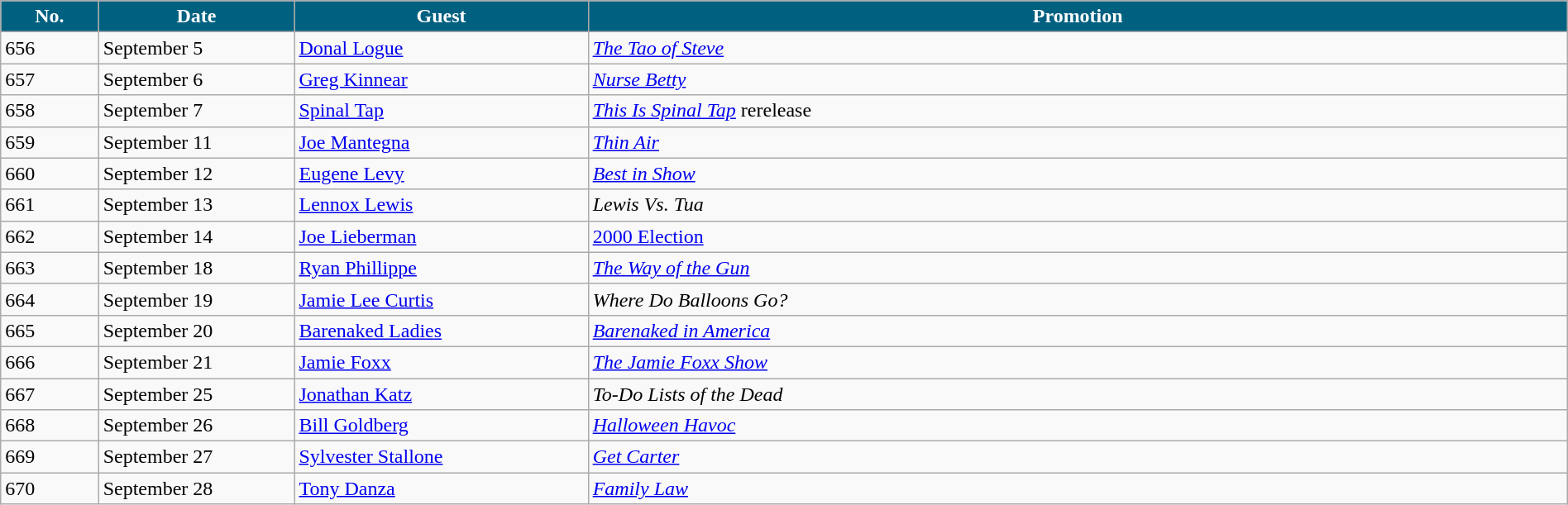<table class="wikitable" width="100%">
<tr bgcolor="#CCCCCC">
<th width="5%" style="background:#006080; color:white"><abbr>No.</abbr></th>
<th width="10%" style="background:#006080; color:white">Date</th>
<th width="15%" style="background:#006080; color:white">Guest</th>
<th width="50%" style="background:#006080; color:white">Promotion</th>
</tr>
<tr>
<td>656</td>
<td>September 5</td>
<td><a href='#'>Donal Logue</a></td>
<td><em><a href='#'>The Tao of Steve</a></em></td>
</tr>
<tr>
<td>657</td>
<td>September 6</td>
<td><a href='#'>Greg Kinnear</a></td>
<td><em><a href='#'>Nurse Betty</a></em></td>
</tr>
<tr>
<td>658</td>
<td>September 7</td>
<td><a href='#'>Spinal Tap</a></td>
<td><em><a href='#'>This Is Spinal Tap</a></em> rerelease</td>
</tr>
<tr>
<td>659</td>
<td>September 11</td>
<td><a href='#'>Joe Mantegna</a></td>
<td><em><a href='#'>Thin Air</a></em></td>
</tr>
<tr>
<td>660</td>
<td>September 12</td>
<td><a href='#'>Eugene Levy</a></td>
<td><em><a href='#'>Best in Show</a></em></td>
</tr>
<tr>
<td>661</td>
<td>September 13</td>
<td><a href='#'>Lennox Lewis</a></td>
<td><em>Lewis Vs. Tua</em></td>
</tr>
<tr>
<td>662</td>
<td>September 14</td>
<td><a href='#'>Joe Lieberman</a></td>
<td><a href='#'>2000 Election</a></td>
</tr>
<tr>
<td>663</td>
<td>September 18</td>
<td><a href='#'>Ryan Phillippe</a></td>
<td><em><a href='#'>The Way of the Gun</a></em></td>
</tr>
<tr>
<td>664</td>
<td>September 19</td>
<td><a href='#'>Jamie Lee Curtis</a></td>
<td><em>Where Do Balloons Go?</em></td>
</tr>
<tr>
<td>665</td>
<td>September 20</td>
<td><a href='#'>Barenaked Ladies</a></td>
<td><em><a href='#'>Barenaked in America</a></em></td>
</tr>
<tr>
<td>666</td>
<td>September 21</td>
<td><a href='#'>Jamie Foxx</a></td>
<td><em><a href='#'>The Jamie Foxx Show</a></em></td>
</tr>
<tr>
<td>667</td>
<td>September 25</td>
<td><a href='#'>Jonathan Katz</a></td>
<td><em>To-Do Lists of the Dead</em></td>
</tr>
<tr>
<td>668</td>
<td>September 26</td>
<td><a href='#'>Bill Goldberg</a></td>
<td><em><a href='#'>Halloween Havoc</a></em></td>
</tr>
<tr>
<td>669</td>
<td>September 27</td>
<td><a href='#'>Sylvester Stallone</a></td>
<td><em><a href='#'>Get Carter</a></em></td>
</tr>
<tr>
<td>670</td>
<td>September 28</td>
<td><a href='#'>Tony Danza</a></td>
<td><em><a href='#'>Family Law</a></em></td>
</tr>
</table>
